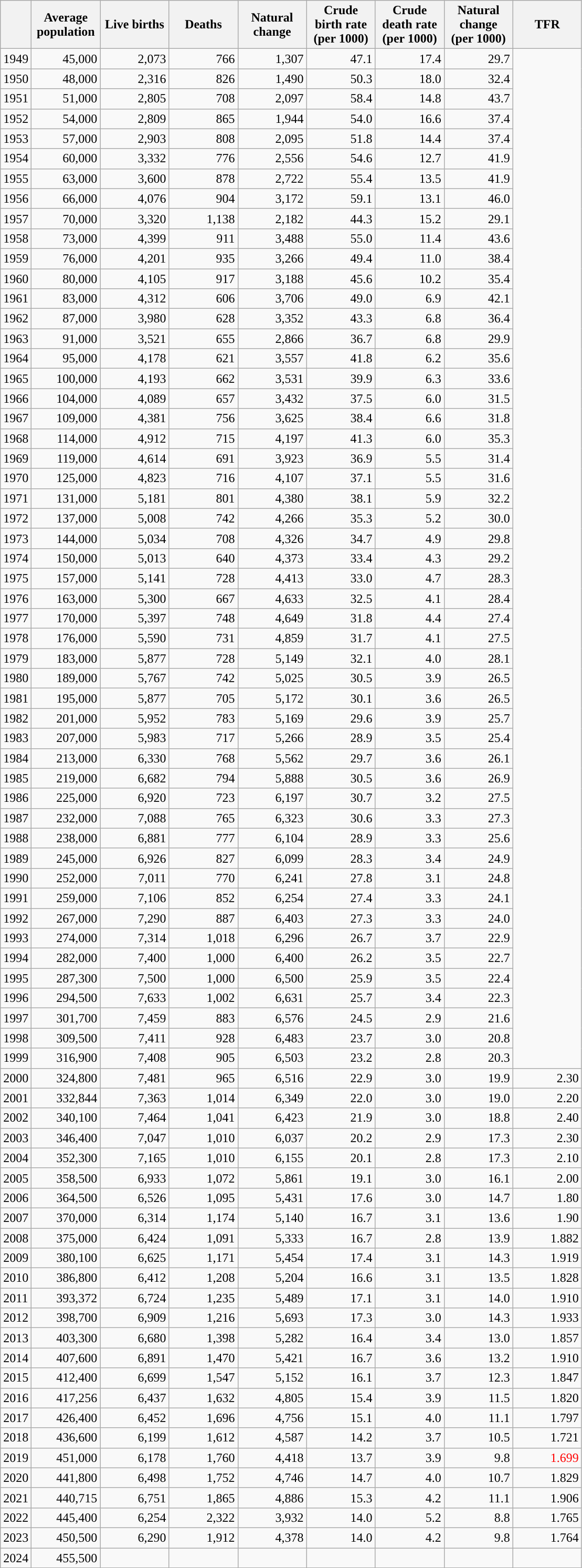<table class="wikitable">
<tr>
<th></th>
<th width="80pt">Average population</th>
<th width="80pt">Live births</th>
<th width="80pt">Deaths</th>
<th width="80pt">Natural change</th>
<th width="80pt">Crude birth rate (per 1000)</th>
<th width="80pt">Crude death rate (per 1000)</th>
<th width="80pt">Natural change (per 1000)</th>
<th width="80pt">TFR</th>
</tr>
<tr>
<td>1949</td>
<td align="right">45,000</td>
<td align="right">2,073</td>
<td align="right">766</td>
<td align="right">1,307</td>
<td align="right">47.1</td>
<td align="right">17.4</td>
<td align="right">29.7</td>
</tr>
<tr>
<td>1950</td>
<td align="right">48,000</td>
<td align="right">2,316</td>
<td align="right">826</td>
<td align="right">1,490</td>
<td align="right">50.3</td>
<td align="right">18.0</td>
<td align="right">32.4</td>
</tr>
<tr>
<td>1951</td>
<td align="right">51,000</td>
<td align="right">2,805</td>
<td align="right">708</td>
<td align="right">2,097</td>
<td align="right">58.4</td>
<td align="right">14.8</td>
<td align="right">43.7</td>
</tr>
<tr>
<td>1952</td>
<td align="right">54,000</td>
<td align="right">2,809</td>
<td align="right">865</td>
<td align="right">1,944</td>
<td align="right">54.0</td>
<td align="right">16.6</td>
<td align="right">37.4</td>
</tr>
<tr>
<td>1953</td>
<td align="right">57,000</td>
<td align="right">2,903</td>
<td align="right">808</td>
<td align="right">2,095</td>
<td align="right">51.8</td>
<td align="right">14.4</td>
<td align="right">37.4</td>
</tr>
<tr>
<td>1954</td>
<td align="right">60,000</td>
<td align="right">3,332</td>
<td align="right">776</td>
<td align="right">2,556</td>
<td align="right">54.6</td>
<td align="right">12.7</td>
<td align="right">41.9</td>
</tr>
<tr>
<td>1955</td>
<td align="right">63,000</td>
<td align="right">3,600</td>
<td align="right">878</td>
<td align="right">2,722</td>
<td align="right">55.4</td>
<td align="right">13.5</td>
<td align="right">41.9</td>
</tr>
<tr>
<td>1956</td>
<td align="right">66,000</td>
<td align="right">4,076</td>
<td align="right">904</td>
<td align="right">3,172</td>
<td align="right">59.1</td>
<td align="right">13.1</td>
<td align="right">46.0</td>
</tr>
<tr>
<td>1957</td>
<td align="right">70,000</td>
<td align="right">3,320</td>
<td align="right">1,138</td>
<td align="right">2,182</td>
<td align="right">44.3</td>
<td align="right">15.2</td>
<td align="right">29.1</td>
</tr>
<tr>
<td>1958</td>
<td align="right">73,000</td>
<td align="right">4,399</td>
<td align="right">911</td>
<td align="right">3,488</td>
<td align="right">55.0</td>
<td align="right">11.4</td>
<td align="right">43.6</td>
</tr>
<tr>
<td>1959</td>
<td align="right">76,000</td>
<td align="right">4,201</td>
<td align="right">935</td>
<td align="right">3,266</td>
<td align="right">49.4</td>
<td align="right">11.0</td>
<td align="right">38.4</td>
</tr>
<tr>
<td>1960</td>
<td align="right">80,000</td>
<td align="right">4,105</td>
<td align="right">917</td>
<td align="right">3,188</td>
<td align="right">45.6</td>
<td align="right">10.2</td>
<td align="right">35.4</td>
</tr>
<tr>
<td>1961</td>
<td align="right">83,000</td>
<td align="right">4,312</td>
<td align="right">606</td>
<td align="right">3,706</td>
<td align="right">49.0</td>
<td align="right">6.9</td>
<td align="right">42.1</td>
</tr>
<tr>
<td>1962</td>
<td align="right">87,000</td>
<td align="right">3,980</td>
<td align="right">628</td>
<td align="right">3,352</td>
<td align="right">43.3</td>
<td align="right">6.8</td>
<td align="right">36.4</td>
</tr>
<tr>
<td>1963</td>
<td align="right">91,000</td>
<td align="right">3,521</td>
<td align="right">655</td>
<td align="right">2,866</td>
<td align="right">36.7</td>
<td align="right">6.8</td>
<td align="right">29.9</td>
</tr>
<tr>
<td>1964</td>
<td align="right">95,000</td>
<td align="right">4,178</td>
<td align="right">621</td>
<td align="right">3,557</td>
<td align="right">41.8</td>
<td align="right">6.2</td>
<td align="right">35.6</td>
</tr>
<tr>
<td>1965</td>
<td align="right">100,000</td>
<td align="right">4,193</td>
<td align="right">662</td>
<td align="right">3,531</td>
<td align="right">39.9</td>
<td align="right">6.3</td>
<td align="right">33.6</td>
</tr>
<tr>
<td>1966</td>
<td align="right">104,000</td>
<td align="right">4,089</td>
<td align="right">657</td>
<td align="right">3,432</td>
<td align="right">37.5</td>
<td align="right">6.0</td>
<td align="right">31.5</td>
</tr>
<tr>
<td>1967</td>
<td align="right">109,000</td>
<td align="right">4,381</td>
<td align="right">756</td>
<td align="right">3,625</td>
<td align="right">38.4</td>
<td align="right">6.6</td>
<td align="right">31.8</td>
</tr>
<tr>
<td>1968</td>
<td align="right">114,000</td>
<td align="right">4,912</td>
<td align="right">715</td>
<td align="right">4,197</td>
<td align="right">41.3</td>
<td align="right">6.0</td>
<td align="right">35.3</td>
</tr>
<tr>
<td>1969</td>
<td align="right">119,000</td>
<td align="right">4,614</td>
<td align="right">691</td>
<td align="right">3,923</td>
<td align="right">36.9</td>
<td align="right">5.5</td>
<td align="right">31.4</td>
</tr>
<tr>
<td>1970</td>
<td align="right">125,000</td>
<td align="right">4,823</td>
<td align="right">716</td>
<td align="right">4,107</td>
<td align="right">37.1</td>
<td align="right">5.5</td>
<td align="right">31.6</td>
</tr>
<tr>
<td>1971</td>
<td align="right">131,000</td>
<td align="right">5,181</td>
<td align="right">801</td>
<td align="right">4,380</td>
<td align="right">38.1</td>
<td align="right">5.9</td>
<td align="right">32.2</td>
</tr>
<tr>
<td>1972</td>
<td align="right">137,000</td>
<td align="right">5,008</td>
<td align="right">742</td>
<td align="right">4,266</td>
<td align="right">35.3</td>
<td align="right">5.2</td>
<td align="right">30.0</td>
</tr>
<tr>
<td>1973</td>
<td align="right">144,000</td>
<td align="right">5,034</td>
<td align="right">708</td>
<td align="right">4,326</td>
<td align="right">34.7</td>
<td align="right">4.9</td>
<td align="right">29.8</td>
</tr>
<tr>
<td>1974</td>
<td align="right">150,000</td>
<td align="right">5,013</td>
<td align="right">640</td>
<td align="right">4,373</td>
<td align="right">33.4</td>
<td align="right">4.3</td>
<td align="right">29.2</td>
</tr>
<tr>
<td>1975</td>
<td align="right">157,000</td>
<td align="right">5,141</td>
<td align="right">728</td>
<td align="right">4,413</td>
<td align="right">33.0</td>
<td align="right">4.7</td>
<td align="right">28.3</td>
</tr>
<tr>
<td>1976</td>
<td align="right">163,000</td>
<td align="right">5,300</td>
<td align="right">667</td>
<td align="right">4,633</td>
<td align="right">32.5</td>
<td align="right">4.1</td>
<td align="right">28.4</td>
</tr>
<tr>
<td>1977</td>
<td align="right">170,000</td>
<td align="right">5,397</td>
<td align="right">748</td>
<td align="right">4,649</td>
<td align="right">31.8</td>
<td align="right">4.4</td>
<td align="right">27.4</td>
</tr>
<tr>
<td>1978</td>
<td align="right">176,000</td>
<td align="right">5,590</td>
<td align="right">731</td>
<td align="right">4,859</td>
<td align="right">31.7</td>
<td align="right">4.1</td>
<td align="right">27.5</td>
</tr>
<tr>
<td>1979</td>
<td align="right">183,000</td>
<td align="right">5,877</td>
<td align="right">728</td>
<td align="right">5,149</td>
<td align="right">32.1</td>
<td align="right">4.0</td>
<td align="right">28.1</td>
</tr>
<tr>
<td>1980</td>
<td align="right">189,000</td>
<td align="right">5,767</td>
<td align="right">742</td>
<td align="right">5,025</td>
<td align="right">30.5</td>
<td align="right">3.9</td>
<td align="right">26.5</td>
</tr>
<tr>
<td>1981</td>
<td align="right">195,000</td>
<td align="right">5,877</td>
<td align="right">705</td>
<td align="right">5,172</td>
<td align="right">30.1</td>
<td align="right">3.6</td>
<td align="right">26.5</td>
</tr>
<tr>
<td>1982</td>
<td align="right">201,000</td>
<td align="right">5,952</td>
<td align="right">783</td>
<td align="right">5,169</td>
<td align="right">29.6</td>
<td align="right">3.9</td>
<td align="right">25.7</td>
</tr>
<tr>
<td>1983</td>
<td align="right">207,000</td>
<td align="right">5,983</td>
<td align="right">717</td>
<td align="right">5,266</td>
<td align="right">28.9</td>
<td align="right">3.5</td>
<td align="right">25.4</td>
</tr>
<tr>
<td>1984</td>
<td align="right">213,000</td>
<td align="right">6,330</td>
<td align="right">768</td>
<td align="right">5,562</td>
<td align="right">29.7</td>
<td align="right">3.6</td>
<td align="right">26.1</td>
</tr>
<tr>
<td>1985</td>
<td align="right">219,000</td>
<td align="right">6,682</td>
<td align="right">794</td>
<td align="right">5,888</td>
<td align="right">30.5</td>
<td align="right">3.6</td>
<td align="right">26.9</td>
</tr>
<tr>
<td>1986</td>
<td align="right">225,000</td>
<td align="right">6,920</td>
<td align="right">723</td>
<td align="right">6,197</td>
<td align="right">30.7</td>
<td align="right">3.2</td>
<td align="right">27.5</td>
</tr>
<tr>
<td>1987</td>
<td align="right">232,000</td>
<td align="right">7,088</td>
<td align="right">765</td>
<td align="right">6,323</td>
<td align="right">30.6</td>
<td align="right">3.3</td>
<td align="right">27.3</td>
</tr>
<tr>
<td>1988</td>
<td align="right">238,000</td>
<td align="right">6,881</td>
<td align="right">777</td>
<td align="right">6,104</td>
<td align="right">28.9</td>
<td align="right">3.3</td>
<td align="right">25.6</td>
</tr>
<tr>
<td>1989</td>
<td align="right">245,000</td>
<td align="right">6,926</td>
<td align="right">827</td>
<td align="right">6,099</td>
<td align="right">28.3</td>
<td align="right">3.4</td>
<td align="right">24.9</td>
</tr>
<tr>
<td>1990</td>
<td align="right">252,000</td>
<td align="right">7,011</td>
<td align="right">770</td>
<td align="right">6,241</td>
<td align="right">27.8</td>
<td align="right">3.1</td>
<td align="right">24.8</td>
</tr>
<tr>
<td>1991</td>
<td align="right">259,000</td>
<td align="right">7,106</td>
<td align="right">852</td>
<td align="right">6,254</td>
<td align="right">27.4</td>
<td align="right">3.3</td>
<td align="right">24.1</td>
</tr>
<tr>
<td>1992</td>
<td align="right">267,000</td>
<td align="right">7,290</td>
<td align="right">887</td>
<td align="right">6,403</td>
<td align="right">27.3</td>
<td align="right">3.3</td>
<td align="right">24.0</td>
</tr>
<tr>
<td>1993</td>
<td align="right">274,000</td>
<td align="right">7,314</td>
<td align="right">1,018</td>
<td align="right">6,296</td>
<td align="right">26.7</td>
<td align="right">3.7</td>
<td align="right">22.9</td>
</tr>
<tr>
<td>1994</td>
<td align="right">282,000</td>
<td align="right">7,400</td>
<td align="right">1,000</td>
<td align="right">6,400</td>
<td align="right">26.2</td>
<td align="right">3.5</td>
<td align="right">22.7</td>
</tr>
<tr>
<td>1995</td>
<td align="right">287,300</td>
<td align="right">7,500</td>
<td align="right">1,000</td>
<td align="right">6,500</td>
<td align="right">25.9</td>
<td align="right">3.5</td>
<td align="right">22.4</td>
</tr>
<tr>
<td>1996</td>
<td align="right">294,500</td>
<td align="right">7,633</td>
<td align="right">1,002</td>
<td align="right">6,631</td>
<td align="right">25.7</td>
<td align="right">3.4</td>
<td align="right">22.3</td>
</tr>
<tr>
<td>1997</td>
<td align="right">301,700</td>
<td align="right">7,459</td>
<td align="right">883</td>
<td align="right">6,576</td>
<td align="right">24.5</td>
<td align="right">2.9</td>
<td align="right">21.6</td>
</tr>
<tr>
<td>1998</td>
<td align="right">309,500</td>
<td align="right">7,411</td>
<td align="right">928</td>
<td align="right">6,483</td>
<td align="right">23.7</td>
<td align="right">3.0</td>
<td align="right">20.8</td>
</tr>
<tr>
<td>1999</td>
<td align="right">316,900</td>
<td align="right">7,408</td>
<td align="right">905</td>
<td align="right">6,503</td>
<td align="right">23.2</td>
<td align="right">2.8</td>
<td align="right">20.3</td>
</tr>
<tr>
<td>2000</td>
<td align="right">324,800</td>
<td align="right">7,481</td>
<td align="right">965</td>
<td align="right">6,516</td>
<td align="right">22.9</td>
<td align="right">3.0</td>
<td align="right">19.9</td>
<td align="right"><span>2.30</span></td>
</tr>
<tr>
<td>2001</td>
<td align="right">332,844</td>
<td align="right">7,363</td>
<td align="right">1,014</td>
<td align="right">6,349</td>
<td align="right">22.0</td>
<td align="right">3.0</td>
<td align="right">19.0</td>
<td align="right"><span>2.20</span></td>
</tr>
<tr>
<td>2002</td>
<td align="right">340,100</td>
<td align="right">7,464</td>
<td align="right">1,041</td>
<td align="right">6,423</td>
<td align="right">21.9</td>
<td align="right">3.0</td>
<td align="right">18.8</td>
<td align="right"><span>2.40</span></td>
</tr>
<tr>
<td>2003</td>
<td align="right">346,400</td>
<td align="right">7,047</td>
<td align="right">1,010</td>
<td align="right">6,037</td>
<td align="right">20.2</td>
<td align="right">2.9</td>
<td align="right">17.3</td>
<td align="right"><span>2.30</span></td>
</tr>
<tr>
<td>2004</td>
<td align="right">352,300</td>
<td align="right">7,165</td>
<td align="right">1,010</td>
<td align="right">6,155</td>
<td align="right">20.1</td>
<td align="right">2.8</td>
<td align="right">17.3</td>
<td align="right"><span>2.10</span></td>
</tr>
<tr>
<td>2005</td>
<td align="right">358,500</td>
<td align="right">6,933</td>
<td align="right">1,072</td>
<td align="right">5,861</td>
<td align="right">19.1</td>
<td align="right">3.0</td>
<td align="right">16.1</td>
<td align="right">2.00</td>
</tr>
<tr>
<td>2006</td>
<td align="right">364,500</td>
<td align="right">6,526</td>
<td align="right">1,095</td>
<td align="right">5,431</td>
<td align="right">17.6</td>
<td align="right">3.0</td>
<td align="right">14.7</td>
<td align="right">1.80</td>
</tr>
<tr>
<td>2007</td>
<td align="right">370,000</td>
<td align="right">6,314</td>
<td align="right">1,174</td>
<td align="right">5,140</td>
<td align="right">16.7</td>
<td align="right">3.1</td>
<td align="right">13.6</td>
<td align="right">1.90</td>
</tr>
<tr>
<td>2008</td>
<td align="right">375,000</td>
<td align="right">6,424</td>
<td align="right">1,091</td>
<td align="right">5,333</td>
<td align="right">16.7</td>
<td align="right">2.8</td>
<td align="right">13.9</td>
<td align="right">1.882</td>
</tr>
<tr>
<td>2009</td>
<td align="right">380,100</td>
<td align="right">6,625</td>
<td align="right">1,171</td>
<td align="right">5,454</td>
<td align="right">17.4</td>
<td align="right">3.1</td>
<td align="right">14.3</td>
<td align="right">1.919</td>
</tr>
<tr>
<td>2010</td>
<td align="right">386,800</td>
<td align="right">6,412</td>
<td align="right">1,208</td>
<td align="right">5,204</td>
<td align="right">16.6</td>
<td align="right">3.1</td>
<td align="right">13.5</td>
<td align="right">1.828</td>
</tr>
<tr>
<td>2011</td>
<td align="right">393,372</td>
<td align="right">6,724</td>
<td align="right">1,235</td>
<td align="right">5,489</td>
<td align="right">17.1</td>
<td align="right">3.1</td>
<td align="right">14.0</td>
<td align="right">1.910</td>
</tr>
<tr>
<td>2012</td>
<td align="right">398,700</td>
<td align="right">6,909</td>
<td align="right">1,216</td>
<td align="right">5,693</td>
<td align="right">17.3</td>
<td align="right">3.0</td>
<td align="right">14.3</td>
<td align="right">1.933</td>
</tr>
<tr>
<td>2013</td>
<td align="right">403,300</td>
<td align="right">6,680</td>
<td align="right">1,398</td>
<td align="right">5,282</td>
<td align="right">16.4</td>
<td align="right">3.4</td>
<td align="right">13.0</td>
<td align="right">1.857</td>
</tr>
<tr>
<td>2014</td>
<td align="right">407,600</td>
<td align="right">6,891</td>
<td align="right">1,470</td>
<td align="right">5,421</td>
<td align="right">16.7</td>
<td align="right">3.6</td>
<td align="right">13.2</td>
<td align="right">1.910</td>
</tr>
<tr>
<td>2015</td>
<td align="right">412,400</td>
<td align="right">6,699</td>
<td align="right">1,547</td>
<td align="right">5,152</td>
<td align="right">16.1</td>
<td align="right">3.7</td>
<td align="right">12.3</td>
<td align="right">1.847</td>
</tr>
<tr>
<td>2016</td>
<td align="right">417,256</td>
<td align="right">6,437</td>
<td align="right">1,632</td>
<td align="right">4,805</td>
<td align="right">15.4</td>
<td align="right">3.9</td>
<td align="right">11.5</td>
<td align="right">1.820</td>
</tr>
<tr>
<td>2017</td>
<td align="right">426,400</td>
<td align="right">6,452</td>
<td align="right">1,696</td>
<td align="right">4,756</td>
<td align="right">15.1</td>
<td align="right">4.0</td>
<td align="right">11.1</td>
<td align="right">1.797</td>
</tr>
<tr>
<td>2018</td>
<td align="right">436,600</td>
<td align="right">6,199</td>
<td align="right">1,612</td>
<td align="right">4,587</td>
<td align="right">14.2</td>
<td align="right">3.7</td>
<td align="right">10.5</td>
<td align="right">1.721</td>
</tr>
<tr>
<td>2019</td>
<td align="right">451,000</td>
<td align="right">6,178</td>
<td align="right">1,760</td>
<td align="right">4,418</td>
<td align="right">13.7</td>
<td align="right">3.9</td>
<td align="right">9.8</td>
<td align="right" style="color: red">1.699</td>
</tr>
<tr>
<td>2020</td>
<td align="right">441,800</td>
<td align="right">6,498</td>
<td align="right">1,752</td>
<td align="right">4,746</td>
<td align="right">14.7</td>
<td align="right">4.0</td>
<td align="right">10.7</td>
<td align="right">1.829</td>
</tr>
<tr>
<td>2021</td>
<td align="right">440,715</td>
<td align="right">6,751</td>
<td align="right">1,865</td>
<td align="right">4,886</td>
<td align="right">15.3</td>
<td align="right">4.2</td>
<td align="right">11.1</td>
<td align="right">1.906</td>
</tr>
<tr>
<td>2022</td>
<td align="right">445,400</td>
<td align="right">6,254</td>
<td align="right">2,322</td>
<td align="right">3,932</td>
<td align="right">14.0</td>
<td align="right">5.2</td>
<td align="right">8.8</td>
<td align="right">1.765</td>
</tr>
<tr>
<td>2023</td>
<td align="right">450,500</td>
<td align="right">6,290</td>
<td align="right">1,912</td>
<td align="right">4,378</td>
<td align="right">14.0</td>
<td align="right">4.2</td>
<td align="right">9.8</td>
<td align="right">1.764</td>
</tr>
<tr>
<td>2024</td>
<td align="right">455,500</td>
<td align="right"></td>
<td align="right"></td>
<td align="right"></td>
<td align="right"></td>
<td align="right"></td>
<td align="right"></td>
<td align="right"></td>
</tr>
</table>
